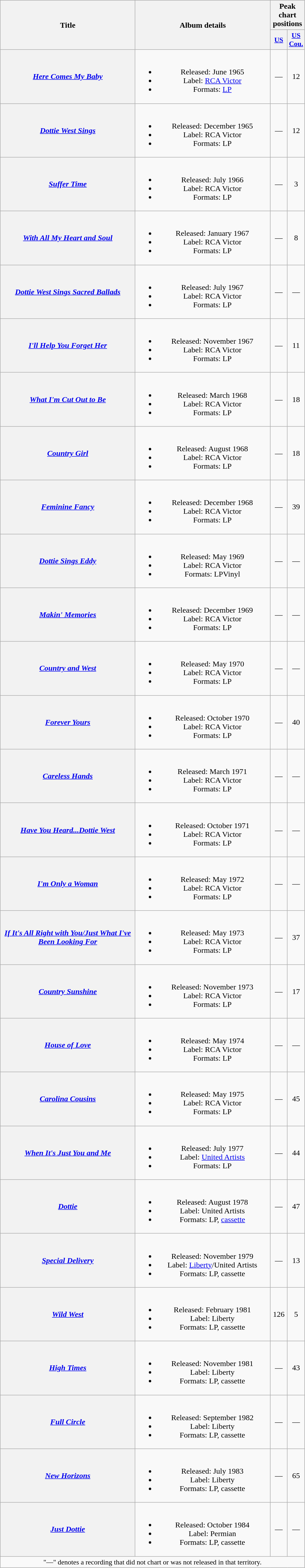<table class="wikitable plainrowheaders" style="text-align:center;" border="1">
<tr>
<th scope="col" rowspan="2" style="width:17em;">Title</th>
<th scope="col" rowspan="2" style="width:17em;">Album details</th>
<th scope="col" colspan="2">Peak chart<br>positions</th>
</tr>
<tr>
<th scope="col" style="width:2em;font-size:90%;"><a href='#'>US</a><br></th>
<th scope="col" style="width:2em;font-size:90%;"><a href='#'>US<br>Cou.</a><br></th>
</tr>
<tr>
<th scope="row"><em><a href='#'>Here Comes My Baby</a></em></th>
<td><br><ul><li>Released: June 1965</li><li>Label: <a href='#'>RCA Victor</a></li><li>Formats: <a href='#'>LP</a></li></ul></td>
<td>—</td>
<td>12</td>
</tr>
<tr>
<th scope="row"><em><a href='#'>Dottie West Sings</a></em></th>
<td><br><ul><li>Released: December 1965</li><li>Label: RCA Victor</li><li>Formats: LP</li></ul></td>
<td>—</td>
<td>12</td>
</tr>
<tr>
<th scope="row"><em><a href='#'>Suffer Time</a></em></th>
<td><br><ul><li>Released: July 1966</li><li>Label: RCA Victor</li><li>Formats: LP</li></ul></td>
<td>—</td>
<td>3</td>
</tr>
<tr>
<th scope="row"><em><a href='#'>With All My Heart and Soul</a></em></th>
<td><br><ul><li>Released: January 1967</li><li>Label: RCA Victor</li><li>Formats: LP</li></ul></td>
<td>—</td>
<td>8</td>
</tr>
<tr>
<th scope="row"><em><a href='#'>Dottie West Sings Sacred Ballads</a></em></th>
<td><br><ul><li>Released: July 1967</li><li>Label: RCA Victor</li><li>Formats: LP</li></ul></td>
<td>—</td>
<td>—</td>
</tr>
<tr>
<th scope="row"><em><a href='#'>I'll Help You Forget Her</a></em></th>
<td><br><ul><li>Released: November 1967</li><li>Label: RCA Victor</li><li>Formats: LP</li></ul></td>
<td>—</td>
<td>11</td>
</tr>
<tr>
<th scope="row"><em><a href='#'>What I'm Cut Out to Be</a></em></th>
<td><br><ul><li>Released: March 1968</li><li>Label: RCA Victor</li><li>Formats: LP</li></ul></td>
<td>—</td>
<td>18</td>
</tr>
<tr>
<th scope="row"><em><a href='#'>Country Girl</a></em></th>
<td><br><ul><li>Released: August 1968</li><li>Label: RCA Victor</li><li>Formats: LP</li></ul></td>
<td>—</td>
<td>18</td>
</tr>
<tr>
<th scope="row"><em><a href='#'>Feminine Fancy</a></em></th>
<td><br><ul><li>Released: December 1968</li><li>Label: RCA Victor</li><li>Formats: LP</li></ul></td>
<td>—</td>
<td>39</td>
</tr>
<tr>
<th scope="row"><em><a href='#'>Dottie Sings Eddy</a></em></th>
<td><br><ul><li>Released: May 1969</li><li>Label: RCA Victor</li><li>Formats: LPVinyl</li></ul></td>
<td>—</td>
<td>—</td>
</tr>
<tr>
<th scope="row"><em><a href='#'>Makin' Memories</a></em></th>
<td><br><ul><li>Released: December 1969</li><li>Label: RCA Victor</li><li>Formats: LP</li></ul></td>
<td>—</td>
<td>—</td>
</tr>
<tr>
<th scope="row"><em><a href='#'>Country and West</a></em></th>
<td><br><ul><li>Released: May 1970</li><li>Label: RCA Victor</li><li>Formats: LP</li></ul></td>
<td>—</td>
<td>—</td>
</tr>
<tr>
<th scope="row"><em><a href='#'>Forever Yours</a></em></th>
<td><br><ul><li>Released: October 1970</li><li>Label: RCA Victor</li><li>Formats: LP</li></ul></td>
<td>—</td>
<td>40</td>
</tr>
<tr>
<th scope="row"><em><a href='#'>Careless Hands</a></em></th>
<td><br><ul><li>Released: March 1971</li><li>Label: RCA Victor</li><li>Formats: LP</li></ul></td>
<td>—</td>
<td>—</td>
</tr>
<tr>
<th scope="row"><em><a href='#'>Have You Heard...Dottie West</a></em></th>
<td><br><ul><li>Released: October 1971</li><li>Label: RCA Victor</li><li>Formats: LP</li></ul></td>
<td>—</td>
<td>—</td>
</tr>
<tr>
<th scope="row"><em><a href='#'>I'm Only a Woman</a></em></th>
<td><br><ul><li>Released: May 1972</li><li>Label: RCA Victor</li><li>Formats: LP</li></ul></td>
<td>—</td>
<td>—</td>
</tr>
<tr>
<th scope="row"><em><a href='#'>If It's All Right with You/Just What I've Been Looking For</a></em></th>
<td><br><ul><li>Released: May 1973</li><li>Label: RCA Victor</li><li>Formats: LP</li></ul></td>
<td>—</td>
<td>37</td>
</tr>
<tr>
<th scope="row"><em><a href='#'>Country Sunshine</a></em></th>
<td><br><ul><li>Released: November 1973</li><li>Label: RCA Victor</li><li>Formats: LP</li></ul></td>
<td>—</td>
<td>17</td>
</tr>
<tr>
<th scope="row"><em><a href='#'>House of Love</a></em></th>
<td><br><ul><li>Released: May 1974</li><li>Label: RCA Victor</li><li>Formats: LP</li></ul></td>
<td>—</td>
<td>—</td>
</tr>
<tr>
<th scope="row"><em><a href='#'>Carolina Cousins</a></em></th>
<td><br><ul><li>Released: May 1975</li><li>Label: RCA Victor</li><li>Formats: LP</li></ul></td>
<td>—</td>
<td>45</td>
</tr>
<tr>
<th scope="row"><em><a href='#'>When It's Just You and Me</a></em></th>
<td><br><ul><li>Released: July 1977</li><li>Label: <a href='#'>United Artists</a></li><li>Formats: LP</li></ul></td>
<td>—</td>
<td>44</td>
</tr>
<tr>
<th scope="row"><em><a href='#'>Dottie</a></em></th>
<td><br><ul><li>Released: August 1978</li><li>Label: United Artists</li><li>Formats: LP, <a href='#'>cassette</a></li></ul></td>
<td>—</td>
<td>47</td>
</tr>
<tr>
<th scope="row"><em><a href='#'>Special Delivery</a></em></th>
<td><br><ul><li>Released: November 1979</li><li>Label: <a href='#'>Liberty</a>/United Artists</li><li>Formats: LP, cassette</li></ul></td>
<td>—</td>
<td>13</td>
</tr>
<tr>
<th scope="row"><em><a href='#'>Wild West</a></em></th>
<td><br><ul><li>Released: February 1981</li><li>Label: Liberty</li><li>Formats: LP, cassette</li></ul></td>
<td>126</td>
<td>5</td>
</tr>
<tr>
<th scope="row"><em><a href='#'>High Times</a></em></th>
<td><br><ul><li>Released: November 1981</li><li>Label: Liberty</li><li>Formats: LP, cassette</li></ul></td>
<td>—</td>
<td>43</td>
</tr>
<tr>
<th scope="row"><em><a href='#'>Full Circle</a></em></th>
<td><br><ul><li>Released: September 1982</li><li>Label: Liberty</li><li>Formats: LP, cassette</li></ul></td>
<td>—</td>
<td>—</td>
</tr>
<tr>
<th scope="row"><em><a href='#'>New Horizons</a></em></th>
<td><br><ul><li>Released: July 1983</li><li>Label: Liberty</li><li>Formats: LP, cassette</li></ul></td>
<td>—</td>
<td>65</td>
</tr>
<tr>
<th scope="row"><em><a href='#'>Just Dottie</a></em></th>
<td><br><ul><li>Released: October 1984</li><li>Label: Permian</li><li>Formats: LP, cassette</li></ul></td>
<td>—</td>
<td>—</td>
</tr>
<tr>
<td colspan="4" style="font-size:90%">"—" denotes a recording that did not chart or was not released in that territory.</td>
</tr>
</table>
